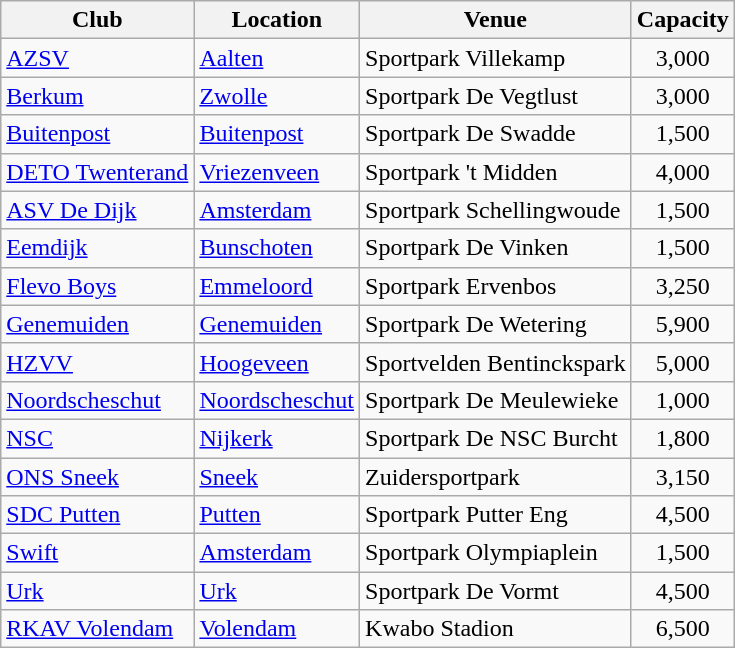<table class="wikitable sortable">
<tr>
<th>Club</th>
<th>Location</th>
<th>Venue</th>
<th>Capacity</th>
</tr>
<tr>
<td><a href='#'>AZSV</a></td>
<td><a href='#'>Aalten</a></td>
<td>Sportpark Villekamp</td>
<td style="text-align: center;">3,000</td>
</tr>
<tr>
<td><a href='#'>Berkum</a></td>
<td><a href='#'>Zwolle</a></td>
<td>Sportpark De Vegtlust</td>
<td style="text-align: center;">3,000</td>
</tr>
<tr>
<td><a href='#'>Buitenpost</a></td>
<td><a href='#'>Buitenpost</a></td>
<td>Sportpark De Swadde</td>
<td style="text-align: center;">1,500</td>
</tr>
<tr>
<td><a href='#'>DETO Twenterand</a></td>
<td><a href='#'>Vriezenveen</a></td>
<td>Sportpark 't Midden</td>
<td style="text-align: center;">4,000</td>
</tr>
<tr>
<td><a href='#'>ASV De Dijk</a></td>
<td><a href='#'>Amsterdam</a></td>
<td>Sportpark Schellingwoude</td>
<td style="text-align: center;">1,500</td>
</tr>
<tr>
<td><a href='#'>Eemdijk</a></td>
<td><a href='#'>Bunschoten</a></td>
<td>Sportpark De Vinken</td>
<td style="text-align: center;">1,500</td>
</tr>
<tr>
<td><a href='#'>Flevo Boys</a></td>
<td><a href='#'>Emmeloord</a></td>
<td>Sportpark Ervenbos</td>
<td style="text-align: center;">3,250</td>
</tr>
<tr>
<td><a href='#'>Genemuiden</a></td>
<td><a href='#'>Genemuiden</a></td>
<td>Sportpark De Wetering</td>
<td style="text-align: center;">5,900</td>
</tr>
<tr>
<td><a href='#'>HZVV</a></td>
<td><a href='#'>Hoogeveen</a></td>
<td>Sportvelden Bentinckspark</td>
<td style="text-align: center;">5,000</td>
</tr>
<tr>
<td><a href='#'>Noordscheschut</a></td>
<td><a href='#'>Noordscheschut</a></td>
<td>Sportpark De Meulewieke</td>
<td style="text-align: center;">1,000</td>
</tr>
<tr>
<td><a href='#'>NSC</a></td>
<td><a href='#'>Nijkerk</a></td>
<td>Sportpark De NSC Burcht</td>
<td style="text-align: center;">1,800</td>
</tr>
<tr>
<td><a href='#'>ONS Sneek</a></td>
<td><a href='#'>Sneek</a></td>
<td>Zuidersportpark</td>
<td style="text-align: center;">3,150</td>
</tr>
<tr>
<td><a href='#'>SDC Putten</a></td>
<td><a href='#'>Putten</a></td>
<td>Sportpark Putter Eng</td>
<td style="text-align: center;">4,500</td>
</tr>
<tr>
<td><a href='#'>Swift</a></td>
<td><a href='#'>Amsterdam</a></td>
<td>Sportpark Olympiaplein</td>
<td style="text-align: center;">1,500</td>
</tr>
<tr>
<td><a href='#'>Urk</a></td>
<td><a href='#'>Urk</a></td>
<td>Sportpark De Vormt</td>
<td style="text-align: center;">4,500</td>
</tr>
<tr>
<td><a href='#'>RKAV Volendam</a></td>
<td><a href='#'>Volendam</a></td>
<td>Kwabo Stadion</td>
<td style="text-align: center;">6,500</td>
</tr>
</table>
